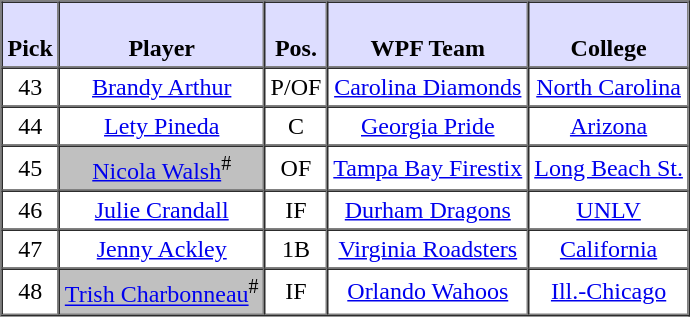<table style="text-align: center" border="1" cellpadding="3" cellspacing="0">
<tr>
<th style="background:#ddf;"><br>Pick</th>
<th style="background:#ddf;"><br>Player</th>
<th style="background:#ddf;"><br>Pos.</th>
<th style="background:#ddf;"><br>WPF Team</th>
<th style="background:#ddf;"><br>College</th>
</tr>
<tr>
<td>43</td>
<td><a href='#'>Brandy Arthur</a></td>
<td>P/OF</td>
<td><a href='#'>Carolina Diamonds</a></td>
<td><a href='#'>North Carolina</a></td>
</tr>
<tr>
<td>44</td>
<td><a href='#'>Lety Pineda</a></td>
<td>C</td>
<td><a href='#'>Georgia Pride</a></td>
<td><a href='#'>Arizona</a></td>
</tr>
<tr>
<td>45</td>
<td style="background:#C0C0C0;"><a href='#'>Nicola Walsh</a><sup>#</sup></td>
<td>OF</td>
<td><a href='#'>Tampa Bay Firestix</a></td>
<td><a href='#'>Long Beach St.</a></td>
</tr>
<tr>
<td>46</td>
<td><a href='#'>Julie Crandall</a></td>
<td>IF</td>
<td><a href='#'>Durham Dragons</a></td>
<td><a href='#'>UNLV</a></td>
</tr>
<tr>
<td>47</td>
<td><a href='#'>Jenny Ackley</a></td>
<td>1B</td>
<td><a href='#'>Virginia Roadsters</a></td>
<td><a href='#'>California</a></td>
</tr>
<tr>
<td>48</td>
<td style="background:#C0C0C0;"><a href='#'>Trish Charbonneau</a><sup>#</sup></td>
<td>IF</td>
<td><a href='#'>Orlando Wahoos</a></td>
<td><a href='#'>Ill.-Chicago</a></td>
</tr>
</table>
